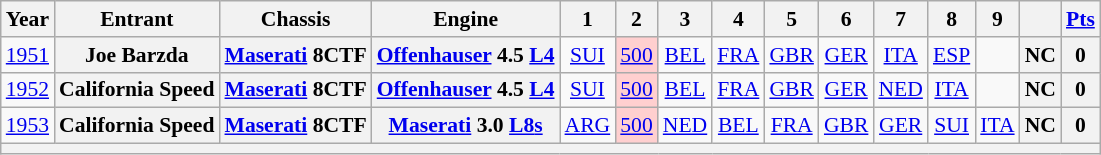<table class="wikitable" style="text-align:center; font-size:90%">
<tr>
<th>Year</th>
<th>Entrant</th>
<th>Chassis</th>
<th>Engine</th>
<th>1</th>
<th>2</th>
<th>3</th>
<th>4</th>
<th>5</th>
<th>6</th>
<th>7</th>
<th>8</th>
<th>9</th>
<th></th>
<th><a href='#'>Pts</a></th>
</tr>
<tr>
<td><a href='#'>1951</a></td>
<th>Joe Barzda</th>
<th><a href='#'>Maserati</a> 8CTF</th>
<th><a href='#'>Offenhauser</a> 4.5 <a href='#'>L4</a></th>
<td><a href='#'>SUI</a></td>
<td style="background:#FFCFCF;"><a href='#'>500</a><br></td>
<td><a href='#'>BEL</a></td>
<td><a href='#'>FRA</a></td>
<td><a href='#'>GBR</a></td>
<td><a href='#'>GER</a></td>
<td><a href='#'>ITA</a></td>
<td><a href='#'>ESP</a></td>
<td></td>
<th>NC</th>
<th>0</th>
</tr>
<tr>
<td><a href='#'>1952</a></td>
<th>California Speed</th>
<th><a href='#'>Maserati</a> 8CTF</th>
<th><a href='#'>Offenhauser</a> 4.5 <a href='#'>L4</a></th>
<td><a href='#'>SUI</a></td>
<td style="background:#ffcfcf;"><a href='#'>500</a><br></td>
<td><a href='#'>BEL</a></td>
<td><a href='#'>FRA</a></td>
<td><a href='#'>GBR</a></td>
<td><a href='#'>GER</a></td>
<td><a href='#'>NED</a></td>
<td><a href='#'>ITA</a></td>
<td></td>
<th>NC</th>
<th>0</th>
</tr>
<tr>
<td><a href='#'>1953</a></td>
<th>California Speed</th>
<th><a href='#'>Maserati</a> 8CTF</th>
<th><a href='#'>Maserati</a> 3.0 <a href='#'>L8</a><a href='#'>s</a></th>
<td><a href='#'>ARG</a></td>
<td style="background:#FFCFCF;"><a href='#'>500</a><br></td>
<td><a href='#'>NED</a></td>
<td><a href='#'>BEL</a></td>
<td><a href='#'>FRA</a></td>
<td><a href='#'>GBR</a></td>
<td><a href='#'>GER</a></td>
<td><a href='#'>SUI</a></td>
<td><a href='#'>ITA</a></td>
<th>NC</th>
<th>0</th>
</tr>
<tr>
<th colspan=15></th>
</tr>
</table>
